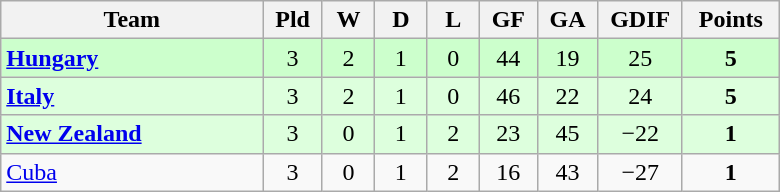<table class=wikitable style="text-align:center" width=520>
<tr>
<th width=25%>Team</th>
<th width=5%>Pld</th>
<th width=5%>W</th>
<th width=5%>D</th>
<th width=5%>L</th>
<th width=5%>GF</th>
<th width=5%>GA</th>
<th width=5%>GDIF</th>
<th width=8%>Points</th>
</tr>
<tr bgcolor=#ccffcc>
<td align="left"> <strong><a href='#'>Hungary</a></strong></td>
<td>3</td>
<td>2</td>
<td>1</td>
<td>0</td>
<td>44</td>
<td>19</td>
<td>25</td>
<td><strong>5</strong></td>
</tr>
<tr bgcolor=#ddffdd>
<td align="left"> <strong><a href='#'>Italy</a></strong></td>
<td>3</td>
<td>2</td>
<td>1</td>
<td>0</td>
<td>46</td>
<td>22</td>
<td>24</td>
<td><strong>5</strong></td>
</tr>
<tr bgcolor=#ddffdd>
<td align="left"> <strong><a href='#'>New Zealand</a></strong></td>
<td>3</td>
<td>0</td>
<td>1</td>
<td>2</td>
<td>23</td>
<td>45</td>
<td>−22</td>
<td><strong>1</strong></td>
</tr>
<tr>
<td align="left"> <a href='#'>Cuba</a></td>
<td>3</td>
<td>0</td>
<td>1</td>
<td>2</td>
<td>16</td>
<td>43</td>
<td>−27</td>
<td><strong>1</strong></td>
</tr>
</table>
